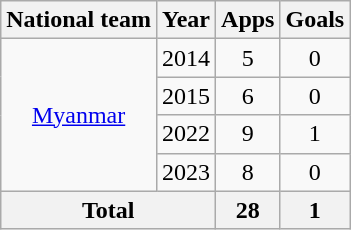<table class="wikitable" style="text-align:center">
<tr>
<th>National team</th>
<th>Year</th>
<th>Apps</th>
<th>Goals</th>
</tr>
<tr>
<td rowspan="4"><a href='#'>Myanmar</a></td>
<td>2014</td>
<td>5</td>
<td>0</td>
</tr>
<tr>
<td>2015</td>
<td>6</td>
<td>0</td>
</tr>
<tr>
<td>2022</td>
<td>9</td>
<td>1</td>
</tr>
<tr>
<td>2023</td>
<td>8</td>
<td>0</td>
</tr>
<tr>
<th colspan="2">Total</th>
<th>28</th>
<th>1</th>
</tr>
</table>
